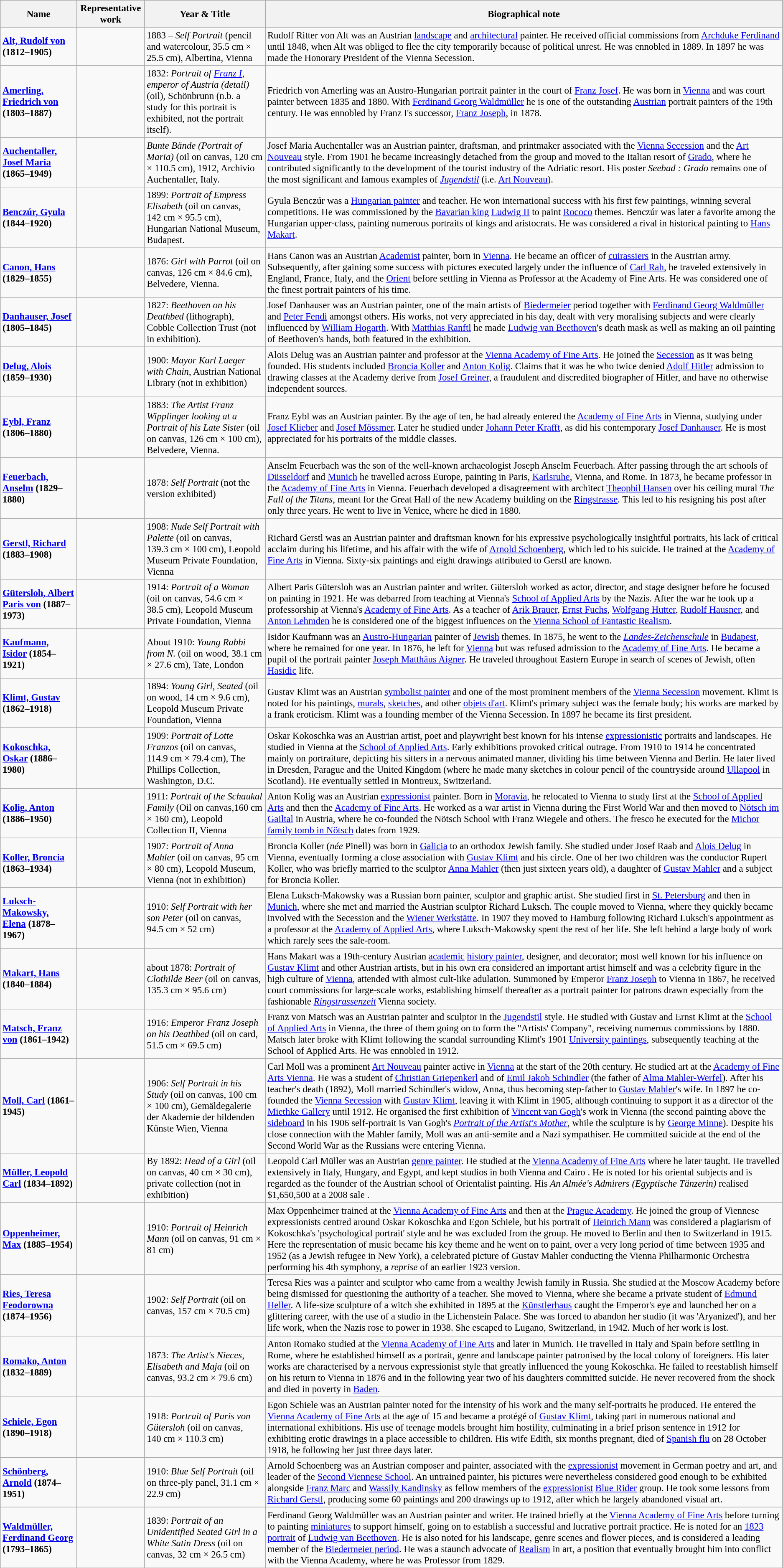<table class="wikitable" style="font-size: 95%;">
<tr>
<th>Name</th>
<th>Representative work</th>
<th>Year & Title</th>
<th>Biographical note</th>
</tr>
<tr>
<td><strong><a href='#'>Alt, Rudolf von</a> (1812–1905)</strong></td>
<td></td>
<td>1883 – <em>Self Portrait</em> (pencil and watercolour, 35.5 cm × 25.5 cm), Albertina, Vienna</td>
<td>Rudolf Ritter von Alt was an Austrian <a href='#'>landscape</a> and <a href='#'>architectural</a> painter. He received official commissions from <a href='#'>Archduke Ferdinand</a> until 1848, when Alt was obliged to flee the city temporarily because of political unrest. He was ennobled in 1889. In 1897 he was made the Honorary President of the Vienna Secession.</td>
</tr>
<tr>
<td><strong><a href='#'>Amerling, Friedrich von</a> (1803–1887)</strong></td>
<td></td>
<td>1832: <em>Portrait of <a href='#'>Franz I</a>, emperor of Austria (detail)</em> (oil), Schönbrunn (n.b. a study for this portrait is exhibited, not the portrait itself).</td>
<td>Friedrich von Amerling was an Austro-Hungarian portrait painter in the court of <a href='#'>Franz Josef</a>. He was born in <a href='#'>Vienna</a> and was court painter between 1835 and 1880. With <a href='#'>Ferdinand Georg Waldmüller</a> he is one of the outstanding <a href='#'>Austrian</a> portrait painters of the 19th century. He was ennobled by Franz I's successor, <a href='#'>Franz Joseph</a>, in 1878.</td>
</tr>
<tr>
<td><strong><a href='#'>Auchentaller, Josef Maria</a> (1865–1949)</strong></td>
<td></td>
<td><em>Bunte Bände (Portrait of Maria)</em> (oil on canvas, 120 cm × 110.5 cm), 1912, Archivio Auchentaller, Italy.</td>
<td>Josef Maria Auchentaller was an Austrian painter, draftsman, and printmaker associated with the <a href='#'>Vienna Secession</a> and the <a href='#'>Art Nouveau</a> style. From 1901 he became increasingly detached from the group and moved to the Italian resort of <a href='#'>Grado</a>, where he contributed significantly to the development of the tourist industry of the Adriatic resort. His poster <em>Seebad : Grado</em> remains one of the most significant and famous examples of <em><a href='#'>Jugendstil</a></em> (i.e. <a href='#'>Art Nouveau</a>).</td>
</tr>
<tr>
<td><strong><a href='#'>Benczúr, Gyula</a> (1844–1920)</strong></td>
<td></td>
<td>1899: <em>Portrait of Empress Elisabeth</em> (oil on canvas, 142 cm × 95.5 cm), Hungarian National Museum, Budapest.</td>
<td>Gyula Benczúr was a <a href='#'>Hungarian painter</a> and teacher. He won international success with his first few paintings, winning several competitions. He was commissioned by the <a href='#'>Bavarian king</a> <a href='#'>Ludwig II</a> to paint <a href='#'>Rococo</a> themes. Benczúr was later a favorite among the Hungarian upper-class, painting numerous portraits of kings and aristocrats. He was considered a rival in historical painting to <a href='#'>Hans Makart</a>. </td>
</tr>
<tr>
<td><strong><a href='#'>Canon, Hans</a> (1829–1855)</strong></td>
<td></td>
<td>1876: <em>Girl with Parrot</em> (oil on canvas, 126 cm × 84.6 cm), Belvedere, Vienna.</td>
<td>Hans Canon was an Austrian <a href='#'>Academist</a> painter, born in <a href='#'>Vienna</a>. He became an officer of <a href='#'>cuirassiers</a> in the Austrian army. Subsequently, after gaining some success with pictures executed largely under the influence of <a href='#'>Carl Rah</a>, he traveled extensively in England, France, Italy, and the <a href='#'>Orient</a> before settling in Vienna as Professor at the Academy of Fine Arts. He was considered one of the finest portrait painters of his time. </td>
</tr>
<tr>
<td><strong><a href='#'>Danhauser, Josef</a> (1805–1845)</strong></td>
<td></td>
<td>1827: <em>Beethoven on his Deathbed</em> (lithograph), Cobble Collection Trust (not in exhibition).</td>
<td>Josef Danhauser was an Austrian painter, one of the main artists of <a href='#'>Biedermeier</a> period together with <a href='#'>Ferdinand Georg Waldmüller</a> and <a href='#'>Peter Fendi</a> amongst others. His works, not very appreciated in his day, dealt with very moralising subjects and were clearly influenced by <a href='#'>William Hogarth</a>. With <a href='#'>Matthias Ranftl</a> he made <a href='#'>Ludwig van Beethoven</a>'s death mask as well as making an oil painting of Beethoven's hands, both featured in the exhibition.</td>
</tr>
<tr>
<td><strong><a href='#'>Delug, Alois</a> (1859–1930)</strong></td>
<td></td>
<td>1900: <em>Mayor Karl Lueger with Chain</em>, Austrian National Library (not in exhibition)</td>
<td>Alois Delug was an Austrian painter and professor at the <a href='#'>Vienna Academy of Fine Arts</a>. He joined the <a href='#'>Secession</a> as it was being founded. His students included <a href='#'>Broncia Koller</a> and <a href='#'>Anton Kolig</a>. Claims that it was he who twice denied <a href='#'>Adolf Hitler</a> admission to drawing classes at the Academy derive from <a href='#'>Josef Greiner</a>, a fraudulent and discredited biographer of Hitler, and have no otherwise independent sources.</td>
</tr>
<tr>
<td><strong><a href='#'>Eybl, Franz</a> (1806–1880)</strong></td>
<td></td>
<td>1883: <em>The Artist Franz Wipplinger looking at a Portrait of his Late Sister</em> (oil on canvas, 126 cm × 100 cm), Belvedere, Vienna.</td>
<td>Franz Eybl was an Austrian painter. By the age of ten, he had already entered the <a href='#'>Academy of Fine Arts</a> in Vienna, studying under <a href='#'>Josef Klieber</a> and <a href='#'>Josef Mössmer</a>.  Later he studied under <a href='#'>Johann Peter Krafft</a>, as did his contemporary <a href='#'>Josef Danhauser</a>. He is most appreciated for his portraits of the middle classes.</td>
</tr>
<tr>
<td><strong><a href='#'>Feuerbach, Anselm</a> (1829–1880)</strong></td>
<td><em></em></td>
<td>1878: <em>Self Portrait</em> (not the version exhibited)</td>
<td>Anselm Feuerbach was the son of the well-known archaeologist Joseph Anselm Feuerbach. After passing through the art schools of <a href='#'>Düsseldorf</a> and <a href='#'>Munich</a> he travelled across Europe, painting in Paris, <a href='#'>Karlsruhe</a>, Vienna, and Rome. In 1873, he became professor in the <a href='#'>Academy of Fine Arts</a> in Vienna.  Feuerbach developed a disagreement with architect <a href='#'>Theophil Hansen</a> over his ceiling mural <em>The Fall of the Titans</em>, meant for the Great Hall of the new Academy building on the <a href='#'>Ringstrasse</a>. This led to his resigning his post after only three years.  He went to live in Venice, where he died in 1880.</td>
</tr>
<tr>
<td><strong><a href='#'>Gerstl, Richard</a> (1883–1908)</strong></td>
<td><em></em></td>
<td>1908: <em>Nude Self Portrait with Palette</em> (oil on canvas, 139.3 cm × 100 cm), Leopold Museum Private Foundation, Vienna</td>
<td>Richard Gerstl was an Austrian painter and draftsman known for his expressive psychologically insightful portraits, his lack of critical acclaim during his lifetime, and his affair with the wife of <a href='#'>Arnold Schoenberg</a>, which led to his suicide. He trained at the <a href='#'>Academy of Fine Arts</a> in Vienna. Sixty-six paintings and eight drawings attributed to Gerstl are known.</td>
</tr>
<tr>
<td><strong><a href='#'>Gütersloh, Albert Paris von</a> (1887–1973)</strong></td>
<td></td>
<td>1914: <em>Portrait of a Woman</em> (oil on canvas, 54.6 cm × 38.5 cm), Leopold Museum Private Foundation, Vienna</td>
<td>Albert Paris Gütersloh was an Austrian painter and writer. Gütersloh worked as actor, director, and stage designer before he focused on painting in 1921. He was debarred from teaching at Vienna's <a href='#'>School of Applied Arts</a> by the Nazis. After the war he took up a professorship at Vienna's <a href='#'>Academy of Fine Arts</a>. As a teacher of <a href='#'>Arik Brauer</a>, <a href='#'>Ernst Fuchs</a>, <a href='#'>Wolfgang Hutter</a>, <a href='#'>Rudolf Hausner</a>, and <a href='#'>Anton Lehmden</a> he is considered one of the biggest influences on the <a href='#'>Vienna School of Fantastic Realism</a>.</td>
</tr>
<tr>
<td><strong><a href='#'>Kaufmann, Isidor</a> (1854–1921)</strong></td>
<td></td>
<td>About 1910: <em>Young Rabbi from N.</em> (oil on wood, 38.1 cm × 27.6 cm), Tate, London</td>
<td>Isidor Kaufmann was an <a href='#'>Austro-Hungarian</a> painter of <a href='#'>Jewish</a> themes. In 1875, he went to the <em><a href='#'>Landes-Zeichenschule</a></em> in <a href='#'>Budapest</a>, where he remained for one year. In 1876, he left for <a href='#'>Vienna</a> but was refused admission to the <a href='#'>Academy of Fine Arts</a>. He became a pupil of the portrait painter <a href='#'>Joseph Matthäus Aigner</a>. He traveled throughout Eastern Europe in search of scenes of Jewish, often <a href='#'>Hasidic</a> life.</td>
</tr>
<tr>
<td><strong><a href='#'>Klimt, Gustav</a> (1862–1918)</strong></td>
<td></td>
<td>1894: <em>Young Girl, Seated</em> (oil on wood, 14 cm × 9.6 cm), Leopold Museum Private Foundation, Vienna</td>
<td>Gustav Klimt was an Austrian <a href='#'>symbolist painter</a> and one of the most prominent members of the <a href='#'>Vienna Secession</a> movement. Klimt is noted for his paintings, <a href='#'>murals</a>, <a href='#'>sketches</a>, and other <a href='#'>objets d'art</a>. Klimt's primary subject was the female body; his works are marked by a frank eroticism. Klimt was a founding member of the Vienna Secession. In 1897 he became its first president.</td>
</tr>
<tr>
<td><strong><a href='#'>Kokoschka, Oskar</a> (1886–1980)</strong></td>
<td></td>
<td>1909: <em>Portrait of Lotte Franzos</em> (oil on canvas, 114.9 cm × 79.4 cm), The Phillips Collection, Washington, D.C.</td>
<td>Oskar Kokoschka was an Austrian artist, poet and playwright best known for his intense <a href='#'>expressionistic</a> portraits and landscapes. He studied in Vienna at the <a href='#'>School of Applied Arts</a>. Early exhibitions provoked critical outrage. From 1910 to 1914 he concentrated mainly on portraiture, depicting his sitters in a nervous animated manner, dividing his time between Vienna and Berlin. He later lived in Dresden, Parague and the United Kingdom (where he made many sketches in colour pencil of the countryside around <a href='#'>Ullapool</a> in Scotland). He eventually settled in Montreux, Switzerland. </td>
</tr>
<tr>
<td><strong><a href='#'>Kolig, Anton</a> (1886–1950)</strong></td>
<td></td>
<td>1911: <em>Portrait of the Schaukal Family</em> (Oil on canvas,160 cm × 160 cm), Leopold Collection II, Vienna</td>
<td>Anton Kolig was an Austrian <a href='#'>expressionist</a> painter. Born in <a href='#'>Moravia</a>, he relocated to Vienna to study first at the <a href='#'>School of Applied Arts</a> and then the <a href='#'>Academy of Fine Arts</a>. He worked as a war artist in Vienna during the First World War and then moved to <a href='#'>Nötsch im Gailtal</a> in Austria, where he co-founded the Nötsch School with Franz Wiegele and others. The fresco he executed for the <a href='#'>Michor family tomb in Nötsch</a> dates from 1929.</td>
</tr>
<tr>
<td><strong><a href='#'>Koller, Broncia</a> (1863–1934)</strong></td>
<td></td>
<td>1907: <em>Portrait of Anna Mahler</em> (oil on canvas, 95 cm × 80 cm), Leopold Museum, Vienna (not in exhibition)</td>
<td>Broncia Koller (<em>née</em> Pinell) was born in <a href='#'>Galicia</a> to an orthodox Jewish family. She studied under Josef Raab and <a href='#'>Alois Delug</a> in Vienna, eventually forming a close association with <a href='#'>Gustav Klimt</a> and his circle. One of her two children was the conductor Rupert Koller, who was briefly married to the sculptor <a href='#'>Anna Mahler</a> (then just sixteen years old), a daughter of <a href='#'>Gustav Mahler</a> and a subject for Broncia Koller.</td>
</tr>
<tr>
<td><strong><a href='#'>Luksch-Makowsky, Elena</a> (1878–1967)</strong></td>
<td></td>
<td>1910: <em>Self Portrait with her son Peter</em> (oil on canvas, 94.5 cm × 52 cm)</td>
<td>Elena Luksch-Makowsky was a Russian born painter, sculptor and graphic artist. She studied first in <a href='#'>St. Petersburg</a> and then in <a href='#'>Munich</a>, where she met and married the Austrian sculptor Richard Luksch. The couple moved to Vienna, where they quickly became involved with the Secession and the <a href='#'>Wiener Werkstätte</a>. In 1907 they moved to Hamburg following Richard Luksch's appointment as a professor at the <a href='#'>Academy of Applied Arts</a>, where Luksch-Makowsky spent the rest of her life. She left behind a large body of work which rarely sees the sale-room.</td>
</tr>
<tr>
<td><strong><a href='#'>Makart, Hans</a> (1840–1884)</strong></td>
<td></td>
<td>about 1878: <em>Portrait of Clothilde Beer</em> (oil on canvas, 135.3 cm × 95.6 cm)</td>
<td>Hans Makart was a 19th-century Austrian <a href='#'>academic</a> <a href='#'>history painter</a>, designer, and decorator; most well known for his influence on <a href='#'>Gustav Klimt</a> and other Austrian artists, but in his own era considered an important artist himself and was a celebrity figure in the high culture of <a href='#'>Vienna</a>, attended with almost cult-like adulation. Summoned by Emperor <a href='#'>Franz Joseph</a> to Vienna in 1867, he received court commissions for large-scale works, establishing himself thereafter as a portrait painter for patrons drawn especially from the fashionable <em><a href='#'>Ringstrassenzeit</a></em> Vienna society.</td>
</tr>
<tr>
<td><strong><a href='#'>Matsch, Franz von</a> (1861–1942)</strong></td>
<td></td>
<td>1916: <em>Emperor Franz Joseph on his Deathbed</em> (oil on card, 51.5 cm × 69.5 cm)</td>
<td>Franz von Matsch was an Austrian painter and sculptor in the <a href='#'>Jugendstil</a> style. He studied with Gustav and Ernst Klimt at the <a href='#'>School of Applied Arts</a> in Vienna, the three of them going on to form the "Artists' Company", receiving numerous commissions by 1880. Matsch later broke with Klimt following the scandal surrounding Klimt's 1901 <a href='#'>University paintings</a>, subsequently teaching at the School of Applied Arts. He was ennobled in 1912.</td>
</tr>
<tr>
<td><strong><a href='#'>Moll, Carl</a> (1861–1945)</strong></td>
<td></td>
<td>1906: <em>Self Portrait in his Study</em> (oil on canvas, 100 cm × 100 cm), Gemäldegalerie der Akademie der bildenden Künste Wien, Vienna</td>
<td>Carl Moll was a prominent <a href='#'>Art Nouveau</a> painter active in <a href='#'>Vienna</a> at the start of the 20th century. He studied art at the <a href='#'>Academy of Fine Arts Vienna</a>.  He was a student of <a href='#'>Christian Griepenkerl</a> and of <a href='#'>Emil Jakob Schindler</a> (the father of <a href='#'>Alma Mahler-Werfel</a>). After his teacher's death (1892), Moll married Schindler's widow, Anna, thus becoming step-father to <a href='#'>Gustav Mahler</a>'s wife. In 1897 he co-founded the <a href='#'>Vienna Secession</a> with <a href='#'>Gustav Klimt</a>, leaving it with Klimt in 1905, although continuing to support it as a director of the <a href='#'>Miethke Gallery</a> until 1912. He organised the first exhibition of <a href='#'>Vincent van Gogh</a>'s work in Vienna (the second painting above the <a href='#'>sideboard</a> in his 1906 self-portrait is Van Gogh's <em><a href='#'>Portrait of the Artist's Mother</a></em>, while the sculpture is by <a href='#'>George Minne</a>). Despite his close connection with the Mahler family, Moll was an anti-semite and a Nazi sympathiser. He committed suicide at the end of the Second World War as the Russians were entering Vienna. </td>
</tr>
<tr>
<td><strong><a href='#'>Müller, Leopold Carl</a> (1834–1892)</strong></td>
<td></td>
<td>By 1892: <em>Head of a Girl</em> (oil on canvas, 40 cm × 30 cm), private collection (not in exhibition)</td>
<td>Leopold Carl Müller was an Austrian <a href='#'>genre painter</a>. He studied at the <a href='#'>Vienna Academy of Fine Arts</a> where he later taught. He travelled extensively in Italy, Hungary, and Egypt, and kept studios in both Vienna and Cairo . He is noted for his oriental subjects and is regarded as the founder of the Austrian school of Orientalist painting. His <em>An Almée's Admirers (Egyptische Tänzerin)</em> realised $1,650,500 at a 2008 sale .  </td>
</tr>
<tr>
<td><strong><a href='#'>Oppenheimer, Max</a> (1885–1954)</strong></td>
<td></td>
<td>1910: <em>Portrait of Heinrich Mann</em> (oil on canvas, 91 cm × 81 cm)</td>
<td>Max Oppenheimer trained at the <a href='#'>Vienna Academy of Fine Arts</a> and then at the <a href='#'>Prague Academy</a>. He joined the group of Viennese expressionists centred around Oskar Kokoschka and Egon Schiele, but his portrait of <a href='#'>Heinrich Mann</a> was considered a plagiarism of Kokoschka's 'psychological portrait' style and he was excluded from the group. He moved to Berlin and then to Switzerland in 1915. Here the representation of music became his key theme and he went on to paint, over a very long period of time between 1935 and 1952 (as a Jewish refugee in New York), a celebrated picture of Gustav Mahler conducting the Vienna Philharmonic Orchestra performing his 4th symphony, a <em>reprise</em> of an earlier 1923 version.</td>
</tr>
<tr>
<td><strong><a href='#'>Ries, Teresa Feodorowna</a> (1874–1956)</strong></td>
<td></td>
<td>1902: <em>Self Portrait</em> (oil on canvas, 157 cm × 70.5 cm)</td>
<td>Teresa Ries was a painter and sculptor who came from a wealthy Jewish family in Russia. She studied at the Moscow Academy before being dismissed for questioning the authority of a teacher. She moved to Vienna, where she became a private student of <a href='#'>Edmund Heller</a>. A life-size sculpture of a witch she exhibited in 1895 at the <a href='#'>Künstlerhaus</a> caught the Emperor's eye and launched her on a glittering career, with the use of a studio in the Lichenstein Palace. She was forced to abandon her studio (it was 'Aryanized'), and her life work, when the Nazis rose to power in 1938. She escaped to Lugano, Switzerland, in 1942. Much of her work is lost.  </td>
</tr>
<tr>
<td><strong><a href='#'>Romako, Anton</a> (1832–1889)</strong></td>
<td></td>
<td>1873: <em>The Artist's Nieces, Elisabeth and Maja</em> (oil on canvas, 93.2 cm × 79.6 cm)</td>
<td>Anton Romako studied at the <a href='#'>Vienna Academy of Fine Arts</a> and later in Munich. He travelled in Italy and Spain before settling in Rome, where he established himself as a portrait, genre and landscape painter patronised by the local colony of foreigners. His later works are characterised by a nervous expressionist style that greatly influenced the young Kokoschka. He failed to reestablish himself on his return to Vienna in 1876 and in the following year two of his daughters committed suicide. He never recovered from the shock and died in poverty in <a href='#'>Baden</a>. </td>
</tr>
<tr>
<td><strong><a href='#'>Schiele, Egon</a> (1890–1918)</strong></td>
<td></td>
<td>1918: <em>Portrait of Paris von Gütersloh</em> (oil on canvas, 140 cm × 110.3 cm)</td>
<td>Egon Schiele was an Austrian painter noted for the intensity of his work and the many self-portraits he produced. He entered the <a href='#'>Vienna Academy of Fine Arts</a> at the age of 15 and became a protégé of <a href='#'>Gustav Klimt</a>, taking part in numerous national and international exhibitions. His use of teenage models brought him hostility, culminating in a brief prison sentence in 1912 for exhibiting erotic drawings in a place accessible to children. His wife Edith, six months pregnant, died of <a href='#'>Spanish flu</a> on 28 October 1918, he following her just three days later.</td>
</tr>
<tr>
<td><strong><a href='#'>Schönberg, Arnold</a> (1874–1951)</strong></td>
<td></td>
<td>1910: <em>Blue Self Portrait</em> (oil on three-ply panel, 31.1 cm × 22.9 cm)</td>
<td>Arnold Schoenberg was an Austrian composer and painter, associated with the <a href='#'>expressionist</a> movement in German poetry and art, and leader of the <a href='#'>Second Viennese School</a>. An untrained painter, his pictures were nevertheless considered good enough to be exhibited alongside <a href='#'>Franz Marc</a> and <a href='#'>Wassily Kandinsky</a> as fellow members of the <a href='#'>expressionist</a> <a href='#'>Blue Rider</a> group. He took some lessons from <a href='#'>Richard Gerstl</a>, producing some 60 paintings and 200 drawings up to 1912, after which he largely abandoned visual art. </td>
</tr>
<tr>
<td><strong><a href='#'>Waldmüller, Ferdinand Georg</a> (1793–1865)</strong></td>
<td></td>
<td>1839: <em>Portrait of an Unidentified Seated Girl in a White Satin Dress</em> (oil on canvas, 32 cm × 26.5 cm)</td>
<td>Ferdinand Georg Waldmüller was an Austrian painter and writer. He trained briefly at the <a href='#'>Vienna Academy of Fine Arts</a> before turning to painting <a href='#'>miniatures</a> to support himself, going on to establish a successful and lucrative portrait practice. He is noted for an <a href='#'>1823 portrait</a> of <a href='#'>Ludwig van Beethoven</a>. He is also noted for his landscape, genre scenes and flower pieces, and is considered a leading member of the <a href='#'> Biedermeier period</a>. He was a staunch advocate of <a href='#'>Realism</a> in art, a position that eventually brought him into conflict with the Vienna Academy, where he was Professor from 1829. </td>
</tr>
</table>
